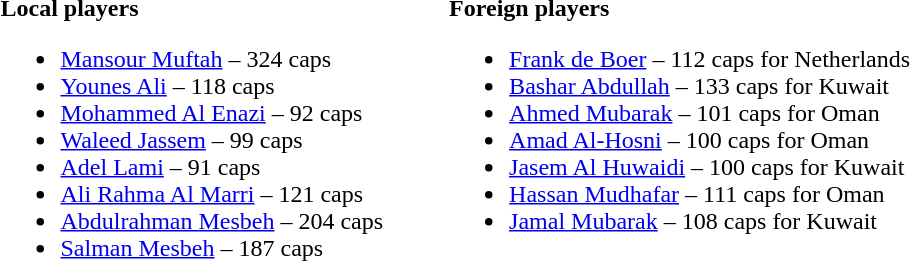<table>
<tr style='vertical-align:top'>
<td><br><strong>Local players</strong><ul><li> <a href='#'>Mansour Muftah</a> – 324 caps</li><li> <a href='#'>Younes Ali</a> – 118 caps</li><li> <a href='#'>Mohammed Al Enazi</a> – 92 caps</li><li> <a href='#'>Waleed Jassem</a> – 99 caps</li><li> <a href='#'>Adel Lami</a> – 91 caps</li><li> <a href='#'>Ali Rahma Al Marri</a> – 121 caps</li><li> <a href='#'>Abdulrahman Mesbeh</a> – 204 caps</li><li> <a href='#'>Salman Mesbeh</a> – 187 caps</li></ul></td>
<td></td>
<td></td>
<td></td>
<td></td>
<td></td>
<td></td>
<td></td>
<td></td>
<td></td>
<td></td>
<td><br><strong>Foreign players</strong><ul><li> <a href='#'>Frank de Boer</a> – 112 caps for Netherlands</li><li> <a href='#'>Bashar Abdullah</a> – 133 caps for Kuwait</li><li> <a href='#'>Ahmed Mubarak</a> – 101 caps for Oman</li><li> <a href='#'>Amad Al-Hosni</a> – 100 caps for Oman</li><li> <a href='#'>Jasem Al Huwaidi</a> – 100 caps for Kuwait</li><li> <a href='#'>Hassan Mudhafar</a> – 111 caps for Oman</li><li> <a href='#'>Jamal Mubarak</a> – 108 caps for Kuwait</li></ul></td>
<td></td>
</tr>
</table>
